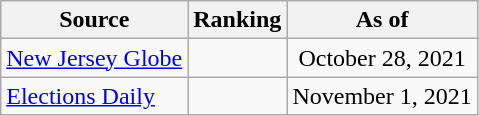<table class="wikitable" style="text-align:center">
<tr>
<th>Source</th>
<th>Ranking</th>
<th>As of</th>
</tr>
<tr>
<td align=left><a href='#'>New Jersey Globe</a></td>
<td></td>
<td>October 28, 2021</td>
</tr>
<tr>
<td align=left><a href='#'>Elections Daily</a></td>
<td></td>
<td>November 1, 2021</td>
</tr>
</table>
